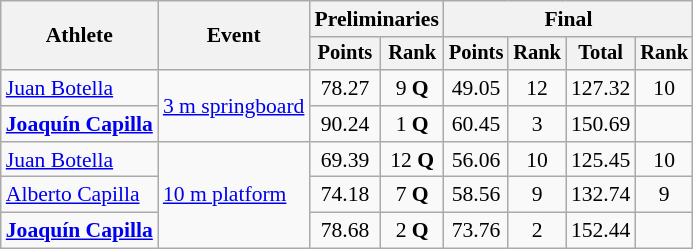<table class=wikitable style="font-size:90%">
<tr>
<th rowspan="2">Athlete</th>
<th rowspan="2">Event</th>
<th colspan="2">Preliminaries</th>
<th colspan="4">Final</th>
</tr>
<tr style="font-size:95%">
<th>Points</th>
<th>Rank</th>
<th>Points</th>
<th>Rank</th>
<th>Total</th>
<th>Rank</th>
</tr>
<tr align=center>
<td align=left><a href='#'>Juan Botella</a></td>
<td align=left rowspan=2><a href='#'>3 m springboard</a></td>
<td>78.27</td>
<td>9 <strong>Q</strong></td>
<td>49.05</td>
<td>12</td>
<td>127.32</td>
<td>10</td>
</tr>
<tr align=center>
<td align=left><strong><a href='#'>Joaquín Capilla</a></strong></td>
<td>90.24</td>
<td>1 <strong>Q</strong></td>
<td>60.45</td>
<td>3</td>
<td>150.69</td>
<td></td>
</tr>
<tr align=center>
<td align=left><a href='#'>Juan Botella</a></td>
<td align=left rowspan=3><a href='#'>10 m platform</a></td>
<td>69.39</td>
<td>12 <strong>Q</strong></td>
<td>56.06</td>
<td>10</td>
<td>125.45</td>
<td>10</td>
</tr>
<tr align=center>
<td align=left><a href='#'>Alberto Capilla</a></td>
<td>74.18</td>
<td>7 <strong>Q</strong></td>
<td>58.56</td>
<td>9</td>
<td>132.74</td>
<td>9</td>
</tr>
<tr align=center>
<td align=left><strong><a href='#'>Joaquín Capilla</a></strong></td>
<td>78.68</td>
<td>2 <strong>Q</strong></td>
<td>73.76</td>
<td>2</td>
<td>152.44</td>
<td></td>
</tr>
</table>
